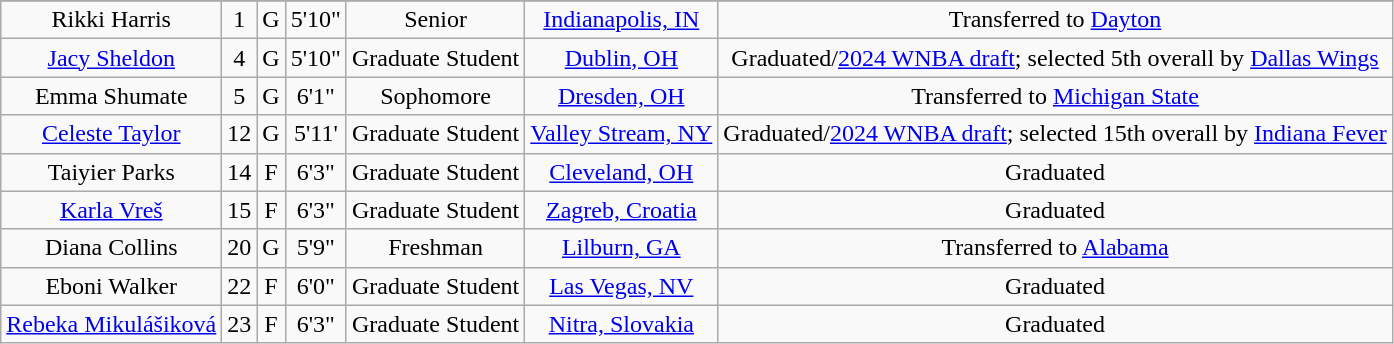<table class="wikitable sortable" style="text-align: center">
<tr align=center>
</tr>
<tr>
<td>Rikki Harris</td>
<td>1</td>
<td>G</td>
<td>5'10"</td>
<td> Senior</td>
<td><a href='#'>Indianapolis, IN</a></td>
<td>Transferred to <a href='#'>Dayton</a></td>
</tr>
<tr>
<td><a href='#'>Jacy Sheldon</a></td>
<td>4</td>
<td>G</td>
<td>5'10"</td>
<td>Graduate Student</td>
<td><a href='#'>Dublin, OH</a></td>
<td>Graduated/<a href='#'>2024 WNBA draft</a>; selected 5th overall by <a href='#'>Dallas Wings</a></td>
</tr>
<tr>
<td>Emma Shumate</td>
<td>5</td>
<td>G</td>
<td>6'1"</td>
<td> Sophomore</td>
<td><a href='#'>Dresden, OH</a></td>
<td>Transferred to <a href='#'>Michigan State</a></td>
</tr>
<tr>
<td><a href='#'>Celeste Taylor</a></td>
<td>12</td>
<td>G</td>
<td>5'11'</td>
<td>Graduate Student</td>
<td><a href='#'>Valley Stream, NY</a></td>
<td>Graduated/<a href='#'>2024 WNBA draft</a>; selected 15th overall by <a href='#'>Indiana Fever</a></td>
</tr>
<tr>
<td>Taiyier Parks</td>
<td>14</td>
<td>F</td>
<td>6'3"</td>
<td>Graduate Student</td>
<td><a href='#'>Cleveland, OH</a></td>
<td>Graduated</td>
</tr>
<tr>
<td><a href='#'>Karla Vreš</a></td>
<td>15</td>
<td>F</td>
<td>6'3"</td>
<td>Graduate Student</td>
<td><a href='#'>Zagreb, Croatia</a></td>
<td>Graduated</td>
</tr>
<tr>
<td>Diana Collins</td>
<td>20</td>
<td>G</td>
<td>5'9"</td>
<td>Freshman</td>
<td><a href='#'>Lilburn, GA</a></td>
<td>Transferred to <a href='#'>Alabama</a></td>
</tr>
<tr>
<td>Eboni Walker</td>
<td>22</td>
<td>F</td>
<td>6'0"</td>
<td>Graduate Student</td>
<td><a href='#'>Las Vegas, NV</a></td>
<td>Graduated</td>
</tr>
<tr>
<td><a href='#'>Rebeka Mikulášiková</a></td>
<td>23</td>
<td>F</td>
<td>6'3"</td>
<td>Graduate Student</td>
<td><a href='#'>Nitra, Slovakia</a></td>
<td>Graduated</td>
</tr>
</table>
